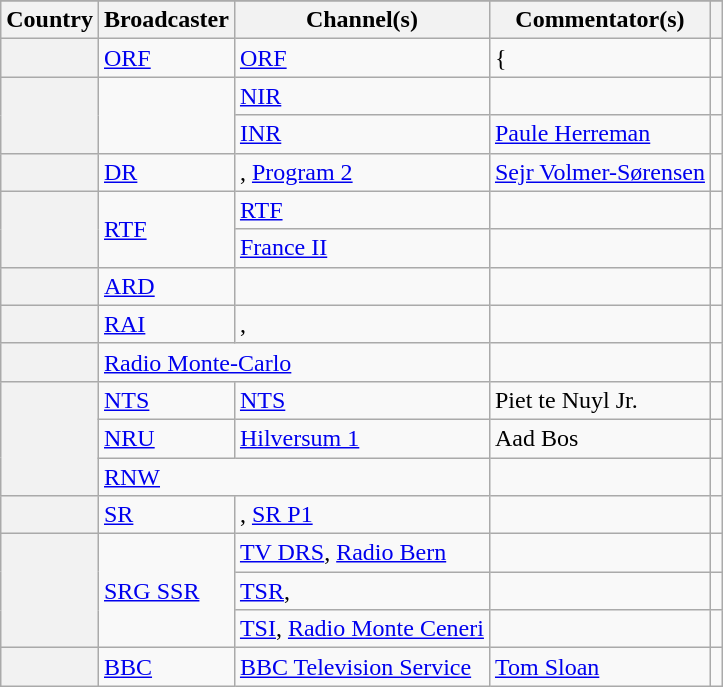<table class="wikitable plainrowheaders sticky-header">
<tr>
</tr>
<tr>
<th scope="col">Country</th>
<th scope="col">Broadcaster</th>
<th scope="col">Channel(s)</th>
<th scope="col">Commentator(s)</th>
<th scope="col"></th>
</tr>
<tr>
<th scope="row"></th>
<td><a href='#'>ORF</a></td>
<td><a href='#'>ORF</a></td>
<td>{</td>
<td style="text-align:center"></td>
</tr>
<tr>
<th scope="rowgroup" rowspan="2"></th>
<td rowspan="2"></td>
<td><a href='#'>NIR</a></td>
<td></td>
<td style="text-align:center"></td>
</tr>
<tr>
<td><a href='#'>INR</a></td>
<td><a href='#'>Paule Herreman</a></td>
<td style="text-align:center"></td>
</tr>
<tr>
<th scope="row"></th>
<td><a href='#'>DR</a></td>
<td>, <a href='#'>Program 2</a></td>
<td><a href='#'>Sejr Volmer-Sørensen</a></td>
<td style="text-align:center"></td>
</tr>
<tr>
<th scope="rowgroup" rowspan="2"></th>
<td rowspan="2"><a href='#'>RTF</a></td>
<td><a href='#'>RTF</a></td>
<td></td>
<td style="text-align:center"></td>
</tr>
<tr>
<td><a href='#'>France II</a></td>
<td></td>
<td style="text-align:center"></td>
</tr>
<tr>
<th scope="row"></th>
<td><a href='#'>ARD</a></td>
<td></td>
<td></td>
<td style="text-align:center"></td>
</tr>
<tr>
<th scope="row"></th>
<td><a href='#'>RAI</a></td>
<td>, </td>
<td></td>
<td style="text-align:center"></td>
</tr>
<tr>
<th scope="row"></th>
<td colspan="2"><a href='#'>Radio Monte-Carlo</a></td>
<td></td>
<td style="text-align:center"></td>
</tr>
<tr>
<th scope="rowgroup" rowspan="3"></th>
<td><a href='#'>NTS</a></td>
<td><a href='#'>NTS</a></td>
<td>Piet te Nuyl Jr.</td>
<td style="text-align:center"></td>
</tr>
<tr>
<td><a href='#'>NRU</a></td>
<td><a href='#'>Hilversum 1</a></td>
<td>Aad Bos</td>
<td style="text-align:center"></td>
</tr>
<tr>
<td colspan="2"><a href='#'>RNW</a></td>
<td></td>
<td style="text-align:center"></td>
</tr>
<tr>
<th scope="row"></th>
<td><a href='#'>SR</a></td>
<td>, <a href='#'>SR P1</a></td>
<td></td>
<td style="text-align:center"></td>
</tr>
<tr>
<th scope="rowgroup" rowspan="3"></th>
<td rowspan="3"><a href='#'>SRG SSR</a></td>
<td><a href='#'>TV DRS</a>, <a href='#'>Radio Bern</a></td>
<td></td>
<td style="text-align:center"></td>
</tr>
<tr>
<td><a href='#'>TSR</a>, </td>
<td></td>
<td style="text-align:center"></td>
</tr>
<tr>
<td><a href='#'>TSI</a>, <a href='#'>Radio Monte Ceneri</a></td>
<td></td>
<td style="text-align:center"></td>
</tr>
<tr>
<th scope="row"></th>
<td><a href='#'>BBC</a></td>
<td><a href='#'>BBC Television Service</a></td>
<td><a href='#'>Tom Sloan</a></td>
<td style="text-align:center"></td>
</tr>
</table>
